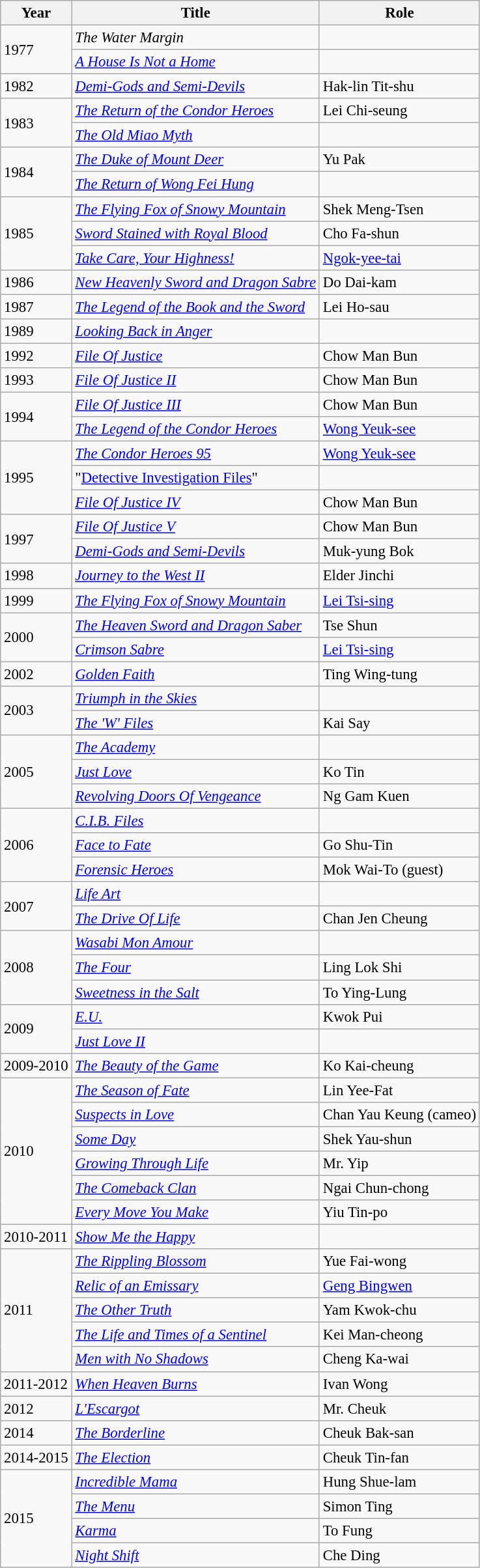<table class="wikitable" style="font-size: 95%;">
<tr>
<th>Year</th>
<th>Title</th>
<th>Role</th>
</tr>
<tr>
<td rowspan=2>1977</td>
<td><em>The Water Margin</em></td>
<td></td>
</tr>
<tr>
<td><em><a href='#'>A House Is Not a Home</a></em></td>
<td></td>
</tr>
<tr>
<td>1982</td>
<td><em><a href='#'>Demi-Gods and Semi-Devils</a></em></td>
<td>Hak-lin Tit-shu</td>
</tr>
<tr>
<td rowspan=2>1983</td>
<td><em><a href='#'>The Return of the Condor Heroes</a></em></td>
<td>Lei Chi-seung</td>
</tr>
<tr>
<td><em><a href='#'>The Old Miao Myth</a></em></td>
<td></td>
</tr>
<tr>
<td rowspan="2">1984</td>
<td><em><a href='#'>The Duke of Mount Deer</a></em></td>
<td>Yu Pak</td>
</tr>
<tr>
<td><em><a href='#'>The Return of Wong Fei Hung</a></em></td>
<td></td>
</tr>
<tr>
<td rowspan=3>1985</td>
<td><em><a href='#'>The Flying Fox of Snowy Mountain</a></em></td>
<td>Shek Meng-Tsen</td>
</tr>
<tr>
<td><em><a href='#'>Sword Stained with Royal Blood</a></em></td>
<td>Cho Fa-shun</td>
</tr>
<tr>
<td><em><a href='#'>Take Care, Your Highness!</a></em></td>
<td><a href='#'>Ngok-yee-tai</a></td>
</tr>
<tr>
<td>1986</td>
<td><em><a href='#'>New Heavenly Sword and Dragon Sabre</a></em></td>
<td>Do Dai-kam</td>
</tr>
<tr>
<td>1987</td>
<td><em><a href='#'>The Legend of the Book and the Sword</a></em></td>
<td>Lei Ho-sau</td>
</tr>
<tr>
<td>1989</td>
<td><em><a href='#'>Looking Back in Anger</a></em></td>
<td></td>
</tr>
<tr>
<td>1992</td>
<td><em><a href='#'>File Of Justice</a></em></td>
<td>Chow Man Bun</td>
</tr>
<tr>
<td>1993</td>
<td><em><a href='#'>File Of Justice II</a></em></td>
<td>Chow Man Bun</td>
</tr>
<tr>
<td rowspan="2">1994</td>
<td><em><a href='#'>File Of Justice III</a></em></td>
<td>Chow Man Bun</td>
</tr>
<tr>
<td><em><a href='#'>The Legend of the Condor Heroes</a></em></td>
<td><a href='#'>Wong Yeuk-see</a></td>
</tr>
<tr>
<td rowspan="3">1995</td>
<td><em><a href='#'>The Condor Heroes 95</a></em></td>
<td><a href='#'>Wong Yeuk-see</a></td>
</tr>
<tr>
<td>"<a href='#'>Detective Investigation Files</a>"</td>
<td></td>
</tr>
<tr>
<td><em><a href='#'>File Of Justice IV</a></em></td>
<td>Chow Man Bun</td>
</tr>
<tr>
<td rowspan="2">1997</td>
<td><em><a href='#'>File Of Justice V</a></em></td>
<td>Chow Man Bun</td>
</tr>
<tr>
<td><em><a href='#'>Demi-Gods and Semi-Devils</a></em></td>
<td>Muk-yung Bok</td>
</tr>
<tr>
<td>1998</td>
<td><em><a href='#'>Journey to the West II</a></em></td>
<td>Elder Jinchi</td>
</tr>
<tr>
<td>1999</td>
<td><em><a href='#'>The Flying Fox of Snowy Mountain</a></em></td>
<td><a href='#'>Lei Tsi-sing</a></td>
</tr>
<tr>
<td rowspan=2>2000</td>
<td><em><a href='#'>The Heaven Sword and Dragon Saber</a></em></td>
<td>Tse Shun</td>
</tr>
<tr>
<td><em><a href='#'>Crimson Sabre</a></em></td>
<td><a href='#'>Lei Tsi-sing</a></td>
</tr>
<tr>
<td>2002</td>
<td><em><a href='#'>Golden Faith</a></em></td>
<td>Ting Wing-tung</td>
</tr>
<tr>
<td rowspan=2>2003</td>
<td><em><a href='#'>Triumph in the Skies</a></em></td>
<td></td>
</tr>
<tr>
<td><em><a href='#'>The 'W' Files</a></em></td>
<td>Kai Say</td>
</tr>
<tr>
<td rowspan=3>2005</td>
<td><em><a href='#'>The Academy</a></em></td>
<td></td>
</tr>
<tr>
<td><em><a href='#'>Just Love</a></em></td>
<td>Ko Tin</td>
</tr>
<tr>
<td><em><a href='#'>Revolving Doors Of Vengeance</a></em></td>
<td>Ng Gam Kuen</td>
</tr>
<tr>
<td rowspan=3>2006</td>
<td><em><a href='#'>C.I.B. Files</a></em></td>
<td></td>
</tr>
<tr>
<td><em><a href='#'>Face to Fate</a></em></td>
<td>Go Shu-Tin</td>
</tr>
<tr>
<td><em><a href='#'>Forensic Heroes</a></em></td>
<td>Mok Wai-To (guest)</td>
</tr>
<tr>
<td rowspan=2>2007</td>
<td><em><a href='#'>Life Art</a></em></td>
<td></td>
</tr>
<tr>
<td><em><a href='#'>The Drive Of Life</a></em></td>
<td>Chan Jen Cheung</td>
</tr>
<tr>
<td rowspan=3>2008</td>
<td><em><a href='#'>Wasabi Mon Amour</a></em></td>
<td></td>
</tr>
<tr>
<td><em><a href='#'>The Four</a></em></td>
<td>Ling Lok Shi</td>
</tr>
<tr>
<td><em><a href='#'>Sweetness in the Salt</a></em></td>
<td>To Ying-Lung</td>
</tr>
<tr>
<td rowspan=2>2009</td>
<td><em><a href='#'>E.U.</a></em></td>
<td>Kwok Pui</td>
</tr>
<tr>
<td><em><a href='#'>Just Love II</a></em></td>
<td></td>
</tr>
<tr>
<td>2009-2010</td>
<td><em><a href='#'>The Beauty of the Game</a></em></td>
<td>Ko Kai-cheung</td>
</tr>
<tr>
<td rowspan=6>2010</td>
<td><em><a href='#'>The Season of Fate</a></em></td>
<td>Lin Yee-Fat</td>
</tr>
<tr>
<td><em><a href='#'>Suspects in Love</a></em></td>
<td>Chan Yau Keung (cameo)</td>
</tr>
<tr>
<td><em><a href='#'>Some Day</a></em></td>
<td>Shek Yau-shun</td>
</tr>
<tr>
<td><em><a href='#'>Growing Through Life</a></em></td>
<td>Mr. Yip</td>
</tr>
<tr>
<td><em><a href='#'>The Comeback Clan</a></em></td>
<td>Ngai Chun-chong</td>
</tr>
<tr>
<td><em><a href='#'>Every Move You Make</a></em></td>
<td>Yiu Tin-po</td>
</tr>
<tr>
<td>2010-2011</td>
<td><em><a href='#'>Show Me the Happy</a></em></td>
<td></td>
</tr>
<tr>
<td rowspan=5>2011</td>
<td><em><a href='#'>The Rippling Blossom</a></em></td>
<td>Yue Fai-wong</td>
</tr>
<tr>
<td><em><a href='#'>Relic of an Emissary</a></em></td>
<td><a href='#'>Geng Bingwen</a></td>
</tr>
<tr>
<td><em><a href='#'>The Other Truth</a></em></td>
<td>Yam Kwok-chu</td>
</tr>
<tr>
<td><em><a href='#'>The Life and Times of a Sentinel</a></em></td>
<td>Kei Man-cheong</td>
</tr>
<tr>
<td><em><a href='#'>Men with No Shadows</a></em></td>
<td>Cheng Ka-wai</td>
</tr>
<tr>
<td>2011-2012</td>
<td><em><a href='#'>When Heaven Burns</a></em></td>
<td>Ivan Wong</td>
</tr>
<tr>
<td>2012</td>
<td><em><a href='#'>L'Escargot</a></em></td>
<td>Mr. Cheuk</td>
</tr>
<tr>
<td>2014</td>
<td><em><a href='#'>The Borderline</a></em></td>
<td>Cheuk Bak-san</td>
</tr>
<tr>
<td>2014-2015</td>
<td><em><a href='#'>The Election</a></em></td>
<td>Cheuk Tin-fan</td>
</tr>
<tr>
<td rowspan=4>2015</td>
<td><em><a href='#'>Incredible Mama</a></em></td>
<td>Hung Shue-lam</td>
</tr>
<tr>
<td><em><a href='#'>The Menu</a></em></td>
<td>Simon Ting</td>
</tr>
<tr>
<td><em><a href='#'>Karma</a></em></td>
<td>To Fung</td>
</tr>
<tr>
<td><em><a href='#'>Night Shift</a></em></td>
<td>Che Ding</td>
</tr>
</table>
